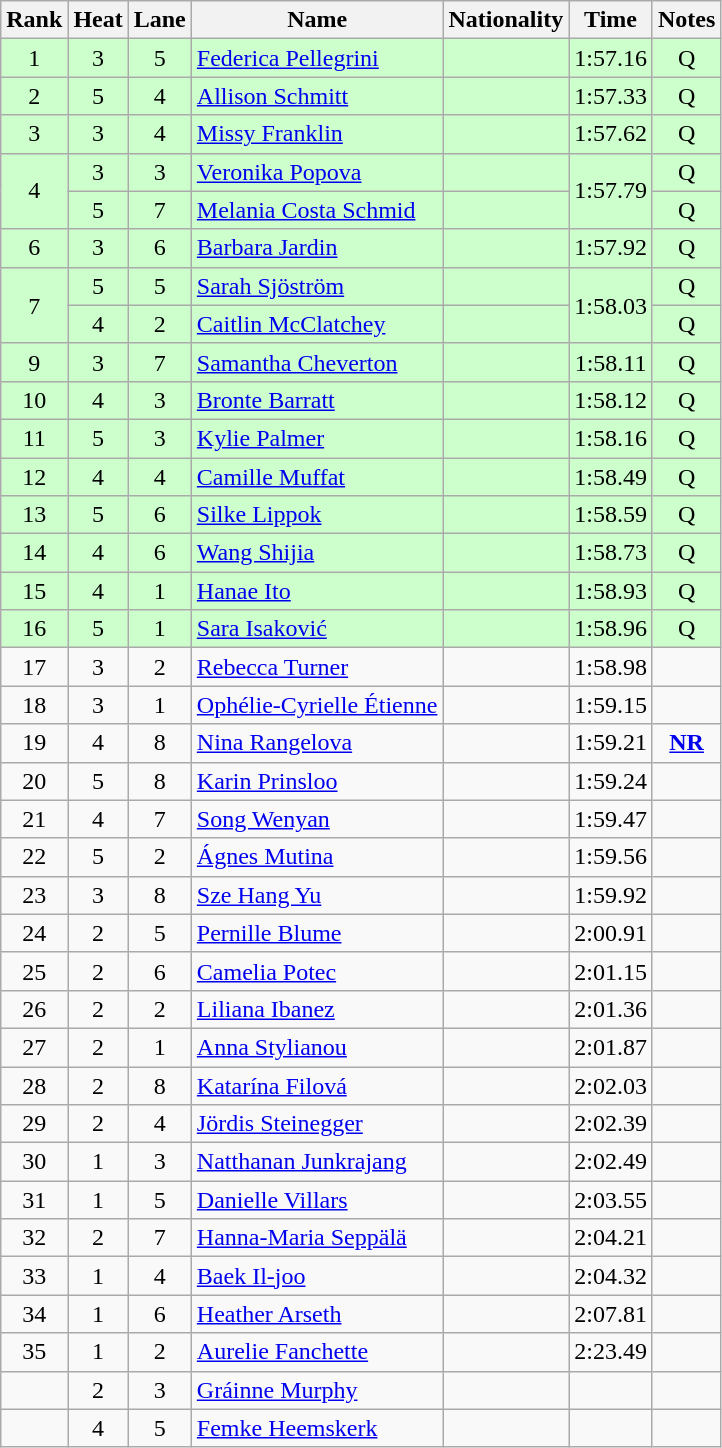<table class="wikitable sortable" style="text-align:center">
<tr>
<th>Rank</th>
<th>Heat</th>
<th>Lane</th>
<th>Name</th>
<th>Nationality</th>
<th>Time</th>
<th>Notes</th>
</tr>
<tr bgcolor=ccffcc>
<td>1</td>
<td>3</td>
<td>5</td>
<td align=left><a href='#'>Federica Pellegrini</a></td>
<td align=left></td>
<td>1:57.16</td>
<td>Q</td>
</tr>
<tr bgcolor=ccffcc>
<td>2</td>
<td>5</td>
<td>4</td>
<td align=left><a href='#'>Allison Schmitt</a></td>
<td align=left></td>
<td>1:57.33</td>
<td>Q</td>
</tr>
<tr bgcolor=ccffcc>
<td>3</td>
<td>3</td>
<td>4</td>
<td align=left><a href='#'>Missy Franklin</a></td>
<td align=left></td>
<td>1:57.62</td>
<td>Q</td>
</tr>
<tr bgcolor=ccffcc>
<td rowspan=2>4</td>
<td>3</td>
<td>3</td>
<td align=left><a href='#'>Veronika Popova</a></td>
<td align=left></td>
<td rowspan=2>1:57.79</td>
<td>Q</td>
</tr>
<tr bgcolor=ccffcc>
<td>5</td>
<td>7</td>
<td align=left><a href='#'>Melania Costa Schmid</a></td>
<td align=left></td>
<td>Q</td>
</tr>
<tr bgcolor=ccffcc>
<td>6</td>
<td>3</td>
<td>6</td>
<td align=left><a href='#'>Barbara Jardin</a></td>
<td align=left></td>
<td>1:57.92</td>
<td>Q</td>
</tr>
<tr bgcolor=ccffcc>
<td rowspan=2>7</td>
<td>5</td>
<td>5</td>
<td align=left><a href='#'>Sarah Sjöström</a></td>
<td align=left></td>
<td rowspan=2>1:58.03</td>
<td>Q</td>
</tr>
<tr bgcolor=ccffcc>
<td>4</td>
<td>2</td>
<td align=left><a href='#'>Caitlin McClatchey</a></td>
<td align=left></td>
<td>Q</td>
</tr>
<tr bgcolor=ccffcc>
<td>9</td>
<td>3</td>
<td>7</td>
<td align=left><a href='#'>Samantha Cheverton</a></td>
<td align=left></td>
<td>1:58.11</td>
<td>Q</td>
</tr>
<tr bgcolor=ccffcc>
<td>10</td>
<td>4</td>
<td>3</td>
<td align=left><a href='#'>Bronte Barratt</a></td>
<td align=left></td>
<td>1:58.12</td>
<td>Q</td>
</tr>
<tr bgcolor=ccffcc>
<td>11</td>
<td>5</td>
<td>3</td>
<td align=left><a href='#'>Kylie Palmer</a></td>
<td align=left></td>
<td>1:58.16</td>
<td>Q</td>
</tr>
<tr bgcolor=ccffcc>
<td>12</td>
<td>4</td>
<td>4</td>
<td align=left><a href='#'>Camille Muffat</a></td>
<td align=left></td>
<td>1:58.49</td>
<td>Q</td>
</tr>
<tr bgcolor=ccffcc>
<td>13</td>
<td>5</td>
<td>6</td>
<td align=left><a href='#'>Silke Lippok</a></td>
<td align=left></td>
<td>1:58.59</td>
<td>Q</td>
</tr>
<tr bgcolor=ccffcc>
<td>14</td>
<td>4</td>
<td>6</td>
<td align=left><a href='#'>Wang Shijia</a></td>
<td align=left></td>
<td>1:58.73</td>
<td>Q</td>
</tr>
<tr bgcolor=ccffcc>
<td>15</td>
<td>4</td>
<td>1</td>
<td align=left><a href='#'>Hanae Ito</a></td>
<td align=left></td>
<td>1:58.93</td>
<td>Q</td>
</tr>
<tr bgcolor=ccffcc>
<td>16</td>
<td>5</td>
<td>1</td>
<td align=left><a href='#'>Sara Isaković</a></td>
<td align=left></td>
<td>1:58.96</td>
<td>Q</td>
</tr>
<tr>
<td>17</td>
<td>3</td>
<td>2</td>
<td align=left><a href='#'>Rebecca Turner</a></td>
<td align=left></td>
<td>1:58.98</td>
<td></td>
</tr>
<tr>
<td>18</td>
<td>3</td>
<td>1</td>
<td align=left><a href='#'>Ophélie-Cyrielle Étienne</a></td>
<td align=left></td>
<td>1:59.15</td>
<td></td>
</tr>
<tr>
<td>19</td>
<td>4</td>
<td>8</td>
<td align=left><a href='#'>Nina Rangelova</a></td>
<td align=left></td>
<td>1:59.21</td>
<td><strong><a href='#'>NR</a></strong></td>
</tr>
<tr>
<td>20</td>
<td>5</td>
<td>8</td>
<td align=left><a href='#'>Karin Prinsloo</a></td>
<td align=left></td>
<td>1:59.24</td>
<td></td>
</tr>
<tr>
<td>21</td>
<td>4</td>
<td>7</td>
<td align=left><a href='#'>Song Wenyan</a></td>
<td align=left></td>
<td>1:59.47</td>
<td></td>
</tr>
<tr>
<td>22</td>
<td>5</td>
<td>2</td>
<td align=left><a href='#'>Ágnes Mutina</a></td>
<td align=left></td>
<td>1:59.56</td>
<td></td>
</tr>
<tr>
<td>23</td>
<td>3</td>
<td>8</td>
<td align=left><a href='#'>Sze Hang Yu</a></td>
<td align=left></td>
<td>1:59.92</td>
<td></td>
</tr>
<tr>
<td>24</td>
<td>2</td>
<td>5</td>
<td align=left><a href='#'>Pernille Blume</a></td>
<td align=left></td>
<td>2:00.91</td>
<td></td>
</tr>
<tr>
<td>25</td>
<td>2</td>
<td>6</td>
<td align=left><a href='#'>Camelia Potec</a></td>
<td align=left></td>
<td>2:01.15</td>
<td></td>
</tr>
<tr>
<td>26</td>
<td>2</td>
<td>2</td>
<td align=left><a href='#'>Liliana Ibanez</a></td>
<td align=left></td>
<td>2:01.36</td>
<td></td>
</tr>
<tr>
<td>27</td>
<td>2</td>
<td>1</td>
<td align=left><a href='#'>Anna Stylianou</a></td>
<td align=left></td>
<td>2:01.87</td>
<td></td>
</tr>
<tr>
<td>28</td>
<td>2</td>
<td>8</td>
<td align=left><a href='#'>Katarína Filová</a></td>
<td align=left></td>
<td>2:02.03</td>
<td></td>
</tr>
<tr>
<td>29</td>
<td>2</td>
<td>4</td>
<td align=left><a href='#'>Jördis Steinegger</a></td>
<td align=left></td>
<td>2:02.39</td>
<td></td>
</tr>
<tr>
<td>30</td>
<td>1</td>
<td>3</td>
<td align=left><a href='#'>Natthanan Junkrajang</a></td>
<td align=left></td>
<td>2:02.49</td>
<td></td>
</tr>
<tr>
<td>31</td>
<td>1</td>
<td>5</td>
<td align=left><a href='#'>Danielle Villars</a></td>
<td align=left></td>
<td>2:03.55</td>
<td></td>
</tr>
<tr>
<td>32</td>
<td>2</td>
<td>7</td>
<td align=left><a href='#'>Hanna-Maria Seppälä</a></td>
<td align=left></td>
<td>2:04.21</td>
<td></td>
</tr>
<tr>
<td>33</td>
<td>1</td>
<td>4</td>
<td align=left><a href='#'>Baek Il-joo</a></td>
<td align=left></td>
<td>2:04.32</td>
<td></td>
</tr>
<tr>
<td>34</td>
<td>1</td>
<td>6</td>
<td align=left><a href='#'>Heather Arseth</a></td>
<td align=left></td>
<td>2:07.81</td>
<td></td>
</tr>
<tr>
<td>35</td>
<td>1</td>
<td>2</td>
<td align=left><a href='#'>Aurelie Fanchette</a></td>
<td align=left></td>
<td>2:23.49</td>
<td></td>
</tr>
<tr>
<td></td>
<td>2</td>
<td>3</td>
<td align=left><a href='#'>Gráinne Murphy</a></td>
<td align=left></td>
<td></td>
<td></td>
</tr>
<tr>
<td></td>
<td>4</td>
<td>5</td>
<td align=left><a href='#'>Femke Heemskerk</a></td>
<td align=left></td>
<td></td>
<td></td>
</tr>
</table>
